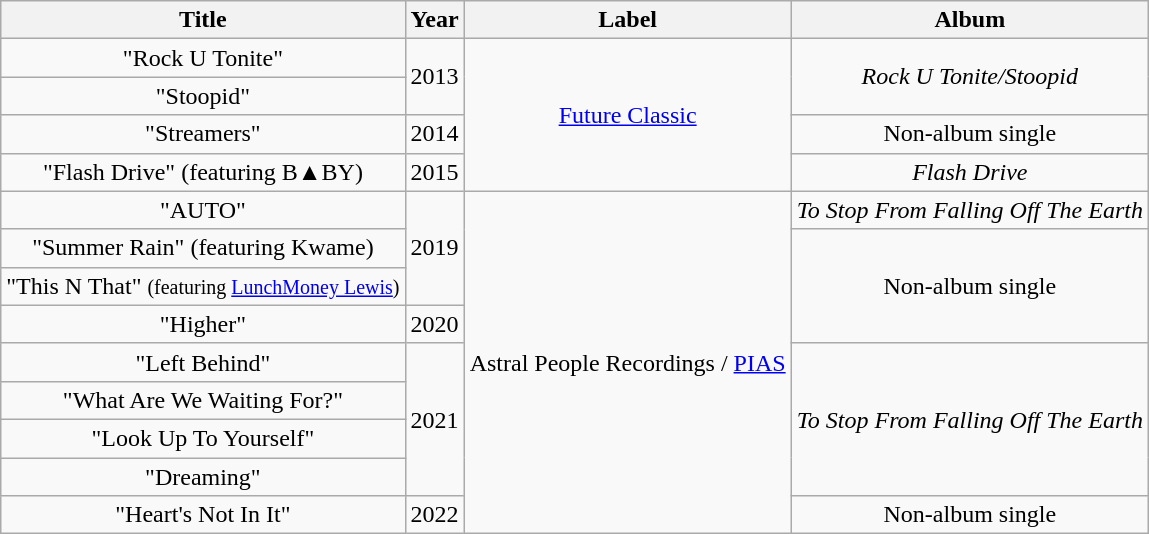<table class="wikitable plainrowheaders" style="text-align:center;">
<tr>
<th scope="col">Title</th>
<th scope="col">Year</th>
<th scope="col">Label</th>
<th>Album</th>
</tr>
<tr>
<td scope="row">"Rock U Tonite"</td>
<td rowspan="2">2013</td>
<td rowspan="4"><a href='#'>Future Classic</a></td>
<td rowspan="2"><em>Rock U Tonite/Stoopid</em></td>
</tr>
<tr>
<td scope="row">"Stoopid"</td>
</tr>
<tr>
<td scope="row">"Streamers"</td>
<td>2014</td>
<td>Non-album single</td>
</tr>
<tr>
<td scope="row">"Flash Drive" <span>(featuring B▲BY)</span></td>
<td>2015</td>
<td><em>Flash Drive</em></td>
</tr>
<tr>
<td scope="row">"AUTO"</td>
<td rowspan="3">2019</td>
<td rowspan="9">Astral People Recordings / <a href='#'>PIAS</a></td>
<td><em>To Stop From Falling Off The Earth</em></td>
</tr>
<tr>
<td scope="row">"Summer Rain" <span>(featuring Kwame)</span></td>
<td rowspan="3">Non-album single</td>
</tr>
<tr>
<td>"This N That" <small>(featuring <a href='#'>LunchMoney Lewis</a>)</small></td>
</tr>
<tr>
<td>"Higher"</td>
<td>2020</td>
</tr>
<tr>
<td>"Left Behind"</td>
<td rowspan="4">2021</td>
<td rowspan="4"><em>To Stop From Falling Off The Earth</em></td>
</tr>
<tr>
<td>"What Are We Waiting For?"</td>
</tr>
<tr>
<td>"Look Up To Yourself"</td>
</tr>
<tr>
<td>"Dreaming"</td>
</tr>
<tr>
<td>"Heart's Not In It"</td>
<td>2022</td>
<td>Non-album single</td>
</tr>
</table>
